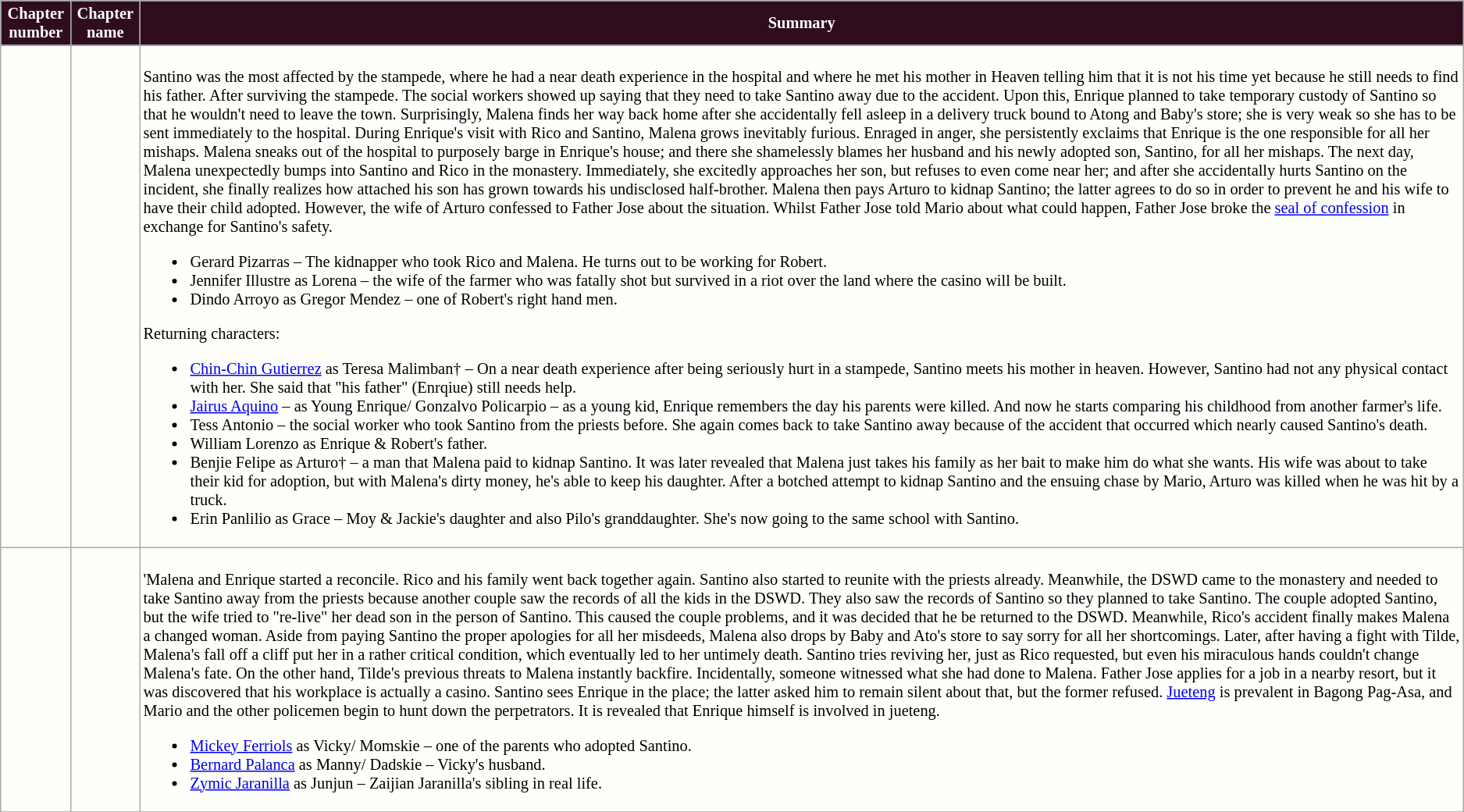<table class="wikitable" style=" background:#FEFEFA; font-size: 85%;">
<tr>
<th style="background:#2F0D1E ; color:white;">Chapter number</th>
<th style="background:#2F0D1E;	color:white; ">Chapter name</th>
<th style="background:#2F0D1E	;color:white ;">Summary</th>
</tr>
<tr>
<td></td>
<td></td>
<td><br>Santino was the most affected by the stampede, where he had a near death experience in the hospital and where he met his mother in Heaven telling him that it is not his time yet because he still needs to find his father. After surviving the stampede. The social workers showed up saying that they need to take Santino away due to the accident. Upon this, Enrique planned to take temporary custody of Santino so that he wouldn't need to leave the town. Surprisingly, Malena finds her way back home after she accidentally fell asleep in a delivery truck bound to Atong and Baby's store; she is very weak so she has to be sent immediately to the hospital. During Enrique's visit with Rico and Santino, Malena grows inevitably furious. Enraged in anger, she persistently exclaims that Enrique is the one responsible for all her mishaps. Malena sneaks out of the hospital to purposely barge in Enrique's house; and there she shamelessly blames her husband and his newly adopted son, Santino, for all her mishaps. The next day, Malena unexpectedly bumps into Santino and Rico in the monastery. Immediately, she excitedly approaches her son, but refuses to even come near her; and after she accidentally hurts Santino on the incident, she finally realizes how attached his son has grown towards his undisclosed half-brother. Malena then pays Arturo to kidnap Santino; the latter agrees to do so in order to prevent he and his wife to have their child adopted. However, the wife of Arturo confessed to Father Jose about the situation. Whilst Father Jose told Mario about what could happen, Father Jose broke the <a href='#'>seal of confession</a> in exchange for Santino's safety.<ul><li>Gerard Pizarras – The kidnapper who took Rico and Malena. He turns out to be working for Robert.</li><li>Jennifer Illustre as Lorena – the wife of the farmer who was fatally shot but survived in a riot over the land where the casino will be built.</li><li>Dindo Arroyo as Gregor Mendez – one of Robert's right hand men.</li></ul>Returning characters:<ul><li><a href='#'>Chin-Chin Gutierrez</a> as Teresa Malimban† – On a near death experience after being seriously hurt in a stampede, Santino meets his mother in heaven. However, Santino had not any physical contact with her. She said that "his father" (Enrqiue) still needs help.</li><li><a href='#'>Jairus Aquino</a> – as Young Enrique/ Gonzalvo Policarpio – as a young kid, Enrique remembers the day his parents were killed. And now he starts comparing his childhood from another farmer's life.</li><li>Tess Antonio – the social worker who took Santino from the priests before. She again comes back to take Santino away because of the accident that occurred which nearly caused Santino's death.</li><li>William Lorenzo as Enrique & Robert's father.</li><li>Benjie Felipe as Arturo† – a man that Malena paid to kidnap Santino. It was later revealed that Malena just takes his family as her bait to make him do what she wants. His wife was about to take their kid for adoption, but with Malena's dirty money, he's able to keep his daughter. After a botched attempt to kidnap Santino and the ensuing chase by Mario, Arturo was killed when he was hit by a truck.</li><li>Erin Panlilio as Grace – Moy & Jackie's daughter and also Pilo's granddaughter. She's now going to the same school with Santino.</li></ul></td>
</tr>
<tr>
<td></td>
<td></td>
<td><br>'Malena and Enrique started a reconcile. Rico and his family went back together again. Santino also started to reunite with the priests already. Meanwhile, the DSWD came to the monastery and needed to take Santino away from the priests because another couple saw the records of all the kids in the DSWD. They also saw the records of Santino so they planned to take Santino. The couple adopted Santino, but the wife tried to "re-live" her dead son in the person of Santino. This caused the couple problems, and it was decided that he be returned to the DSWD. Meanwhile, Rico's accident finally makes Malena a changed woman. Aside from paying Santino the proper apologies for all her misdeeds, Malena also drops by Baby and Ato's store to say sorry for all her shortcomings. Later, after having a fight with Tilde, Malena's fall off a cliff put her in a rather critical condition, which eventually led to her untimely death. Santino tries reviving her, just as Rico requested, but even his miraculous hands couldn't change Malena's fate. On the other hand, Tilde's previous threats to Malena instantly backfire. Incidentally, someone witnessed what she had done to Malena. Father Jose applies for a job in a nearby resort, but it was discovered that his workplace is actually a casino. Santino sees Enrique in the place; the latter asked him to remain silent about that, but the former refused. <a href='#'>Jueteng</a> is prevalent in Bagong Pag-Asa, and Mario and the other policemen begin to hunt down the perpetrators. It is revealed that Enrique himself is involved in jueteng.<ul><li><a href='#'>Mickey Ferriols</a> as Vicky/ Momskie – one of the parents who adopted Santino.</li><li><a href='#'>Bernard Palanca</a> as Manny/ Dadskie – Vicky's husband.</li><li><a href='#'>Zymic Jaranilla</a> as Junjun – Zaijian Jaranilla's sibling in real life.</li></ul></td>
</tr>
<tr>
</tr>
</table>
